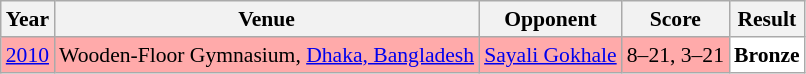<table class="sortable wikitable" style="font-size: 90%;">
<tr>
<th>Year</th>
<th>Venue</th>
<th>Opponent</th>
<th>Score</th>
<th>Result</th>
</tr>
<tr style="background:#FFAAAA">
<td align="center"><a href='#'>2010</a></td>
<td align="left">Wooden-Floor Gymnasium, <a href='#'>Dhaka, Bangladesh</a></td>
<td align="left"> <a href='#'>Sayali Gokhale</a></td>
<td align="left">8–21, 3–21</td>
<td style="text-align:left; background:white"> <strong>Bronze</strong></td>
</tr>
</table>
